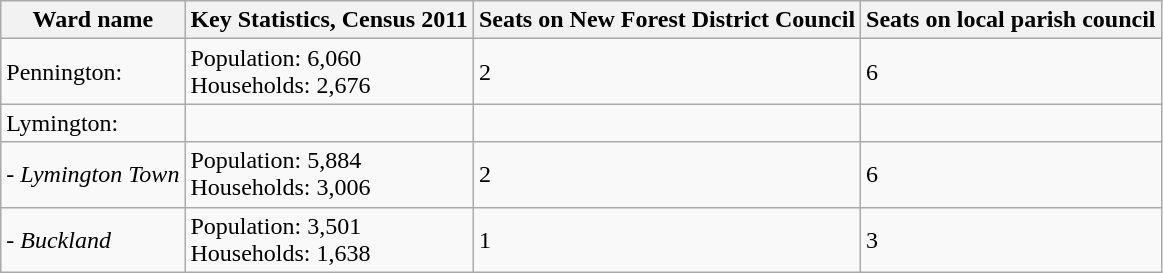<table class="wikitable">
<tr>
<th>Ward name</th>
<th>Key Statistics, Census 2011</th>
<th>Seats on New Forest District Council</th>
<th>Seats on local parish council</th>
</tr>
<tr>
<td>Pennington:</td>
<td>Population: 6,060<br>Households: 2,676</td>
<td>2</td>
<td>6</td>
</tr>
<tr>
<td>Lymington:</td>
<td></td>
<td></td>
<td></td>
</tr>
<tr>
<td><em>- Lymington Town</em></td>
<td>Population: 5,884<br>Households: 3,006</td>
<td>2</td>
<td>6</td>
</tr>
<tr>
<td><em>- Buckland</em></td>
<td>Population: 3,501<br>Households: 1,638</td>
<td>1</td>
<td>3</td>
</tr>
</table>
